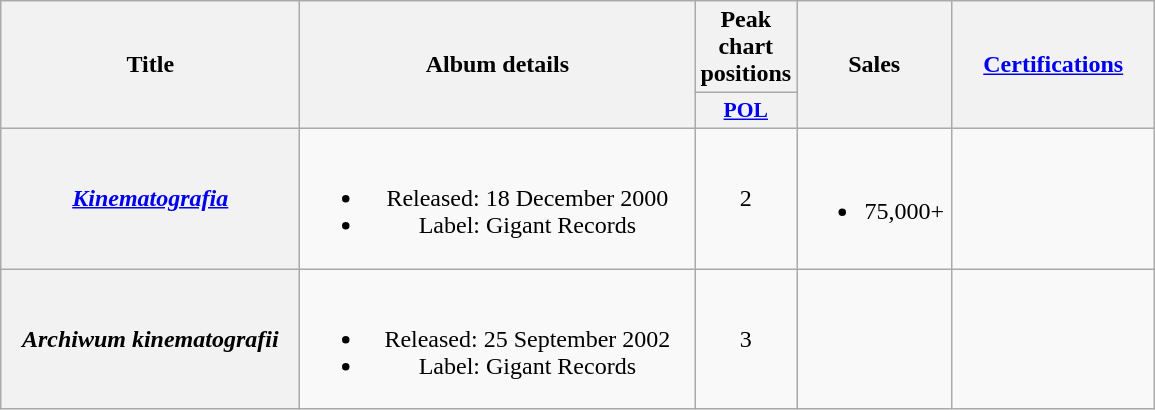<table class="wikitable plainrowheaders" style="text-align:center;" border="1">
<tr>
<th scope="col" rowspan="2" style="width:12em;">Title</th>
<th scope="col" rowspan="2" style="width:16em;">Album details</th>
<th scope="col" colspan="1">Peak chart positions</th>
<th scope="col" rowspan="2" style="width:6em;">Sales</th>
<th scope="col" rowspan="2" style="width:8em;"><a href='#'>Certifications</a></th>
</tr>
<tr>
<th scope="col" style="width:3.5em;font-size:90%;"><a href='#'>POL</a></th>
</tr>
<tr>
<th scope="row"><em><a href='#'>Kinematografia</a></em><br></th>
<td><br><ul><li>Released: 18 December 2000</li><li>Label: Gigant Records</li></ul></td>
<td>2</td>
<td><br><ul><li>75,000+</li></ul></td>
<td></td>
</tr>
<tr>
<th scope="row"><em>Archiwum kinematografii</em><br></th>
<td><br><ul><li>Released: 25 September 2002</li><li>Label: Gigant Records</li></ul></td>
<td>3</td>
<td></td>
<td></td>
</tr>
</table>
